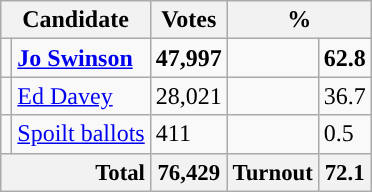<table class="wikitable plainrowheaders">
<tr>
<th colspan="2">Candidate</th>
<th>Votes</th>
<th colspan="2">%</th>
</tr>
<tr>
<td style="background:"></td>
<td> <strong><a href='#'>Jo Swinson</a></strong></td>
<td><strong>47,997</strong></td>
<td></td>
<td><strong>62.8</strong></td>
</tr>
<tr>
<td style="background:"></td>
<td><a href='#'>Ed Davey</a></td>
<td>28,021</td>
<td></td>
<td>36.7</td>
</tr>
<tr>
<td style="background:"></td>
<td><a href='#'>Spoilt ballots</a></td>
<td>411</td>
<td></td>
<td>0.5</td>
</tr>
<tr>
<th style="font-size:95%; text-align:right;" colspan="2">Total</th>
<th style="font-size:95%;">76,429</th>
<th style="font-size:95%; text-align:right;">Turnout</th>
<th style="font-size:95%;">72.1</th>
</tr>
</table>
